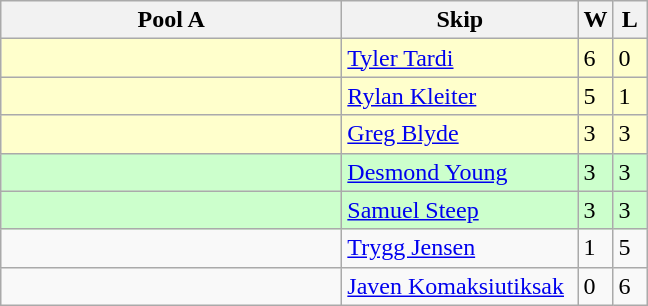<table class="wikitable" style="float:left; margin-right:1em;">
<tr>
<th width=220>Pool A</th>
<th width=150>Skip</th>
<th width=15>W</th>
<th width=15>L</th>
</tr>
<tr bgcolor=#ffffcc>
<td></td>
<td><a href='#'>Tyler Tardi</a></td>
<td>6</td>
<td>0</td>
</tr>
<tr bgcolor=#ffffcc>
<td></td>
<td><a href='#'>Rylan Kleiter</a></td>
<td>5</td>
<td>1</td>
</tr>
<tr bgcolor=#ffffcc>
<td></td>
<td><a href='#'>Greg Blyde</a></td>
<td>3</td>
<td>3</td>
</tr>
<tr bgcolor=#ccffcc>
<td></td>
<td><a href='#'>Desmond Young</a></td>
<td>3</td>
<td>3</td>
</tr>
<tr bgcolor=#ccffcc>
<td></td>
<td><a href='#'>Samuel Steep</a></td>
<td>3</td>
<td>3</td>
</tr>
<tr>
<td></td>
<td><a href='#'>Trygg Jensen</a></td>
<td>1</td>
<td>5</td>
</tr>
<tr>
<td></td>
<td><a href='#'>Javen Komaksiutiksak</a></td>
<td>0</td>
<td>6</td>
</tr>
</table>
